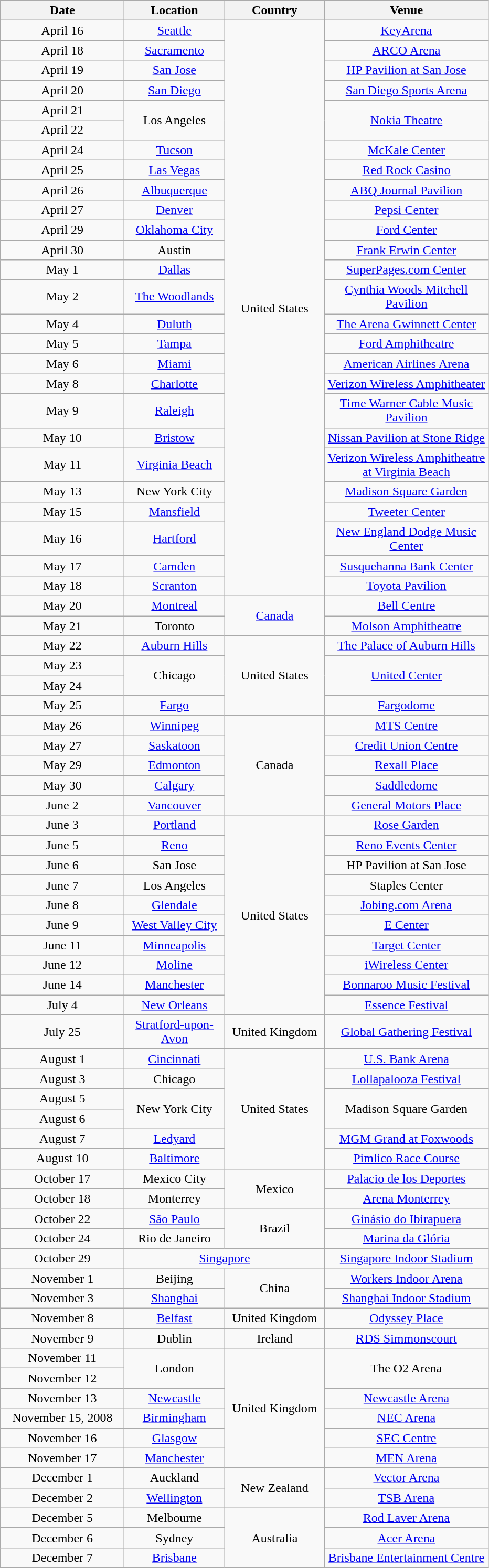<table class="wikitable" style="text-align:center;">
<tr>
<th scope=col style="width:150px;">Date</th>
<th scope=col style="width:120px;">Location</th>
<th scope=col style="width:120px;">Country</th>
<th scope=col style="width:200px;">Venue</th>
</tr>
<tr>
<td>April 16</td>
<td><a href='#'>Seattle</a></td>
<td rowspan="26">United States</td>
<td><a href='#'>KeyArena</a></td>
</tr>
<tr>
<td>April 18</td>
<td><a href='#'>Sacramento</a></td>
<td><a href='#'>ARCO Arena</a></td>
</tr>
<tr>
<td>April 19</td>
<td><a href='#'>San Jose</a></td>
<td><a href='#'>HP Pavilion at San Jose</a></td>
</tr>
<tr>
<td>April 20</td>
<td><a href='#'>San Diego</a></td>
<td><a href='#'>San Diego Sports Arena</a></td>
</tr>
<tr>
<td>April 21</td>
<td rowspan="2">Los Angeles</td>
<td rowspan="2"><a href='#'>Nokia Theatre</a></td>
</tr>
<tr>
<td>April 22</td>
</tr>
<tr>
<td>April 24</td>
<td><a href='#'>Tucson</a></td>
<td><a href='#'>McKale Center</a></td>
</tr>
<tr>
<td>April 25</td>
<td><a href='#'>Las Vegas</a></td>
<td><a href='#'>Red Rock Casino</a></td>
</tr>
<tr>
<td>April 26</td>
<td><a href='#'>Albuquerque</a></td>
<td><a href='#'>ABQ Journal Pavilion</a></td>
</tr>
<tr>
<td>April 27</td>
<td><a href='#'>Denver</a></td>
<td><a href='#'>Pepsi Center</a></td>
</tr>
<tr>
<td>April 29</td>
<td><a href='#'>Oklahoma City</a></td>
<td><a href='#'>Ford Center</a></td>
</tr>
<tr>
<td>April 30</td>
<td>Austin</td>
<td><a href='#'>Frank Erwin Center</a></td>
</tr>
<tr>
<td>May 1</td>
<td><a href='#'>Dallas</a></td>
<td><a href='#'>SuperPages.com Center</a></td>
</tr>
<tr>
<td>May 2</td>
<td><a href='#'>The Woodlands</a></td>
<td><a href='#'>Cynthia Woods Mitchell Pavilion</a></td>
</tr>
<tr>
<td>May 4</td>
<td><a href='#'>Duluth</a></td>
<td><a href='#'>The Arena Gwinnett Center</a></td>
</tr>
<tr>
<td>May 5</td>
<td><a href='#'>Tampa</a></td>
<td><a href='#'>Ford Amphitheatre</a></td>
</tr>
<tr>
<td>May 6</td>
<td><a href='#'>Miami</a></td>
<td><a href='#'>American Airlines Arena</a></td>
</tr>
<tr>
<td>May 8</td>
<td><a href='#'>Charlotte</a></td>
<td><a href='#'>Verizon Wireless Amphitheater</a></td>
</tr>
<tr>
<td>May 9</td>
<td><a href='#'>Raleigh</a></td>
<td><a href='#'>Time Warner Cable Music Pavilion</a></td>
</tr>
<tr>
<td>May 10</td>
<td><a href='#'>Bristow</a></td>
<td><a href='#'>Nissan Pavilion at Stone Ridge</a></td>
</tr>
<tr>
<td>May 11</td>
<td><a href='#'>Virginia Beach</a></td>
<td><a href='#'>Verizon Wireless Amphitheatre at Virginia Beach</a></td>
</tr>
<tr>
<td>May 13</td>
<td>New York City</td>
<td><a href='#'>Madison Square Garden</a></td>
</tr>
<tr>
<td>May 15</td>
<td><a href='#'>Mansfield</a></td>
<td><a href='#'>Tweeter Center</a></td>
</tr>
<tr>
<td>May 16</td>
<td><a href='#'>Hartford</a></td>
<td><a href='#'>New England Dodge Music Center</a></td>
</tr>
<tr>
<td>May 17</td>
<td><a href='#'>Camden</a></td>
<td><a href='#'>Susquehanna Bank Center</a></td>
</tr>
<tr>
<td>May 18</td>
<td><a href='#'>Scranton</a></td>
<td><a href='#'>Toyota Pavilion</a></td>
</tr>
<tr>
<td>May 20</td>
<td><a href='#'>Montreal</a></td>
<td rowspan="2"><a href='#'>Canada</a></td>
<td><a href='#'>Bell Centre</a></td>
</tr>
<tr>
<td>May 21</td>
<td>Toronto</td>
<td><a href='#'>Molson Amphitheatre</a></td>
</tr>
<tr>
<td>May 22</td>
<td><a href='#'>Auburn Hills</a></td>
<td rowspan="4">United States</td>
<td><a href='#'>The Palace of Auburn Hills</a></td>
</tr>
<tr>
<td>May 23</td>
<td rowspan="2">Chicago</td>
<td rowspan="2"><a href='#'>United Center</a></td>
</tr>
<tr>
<td>May 24</td>
</tr>
<tr>
<td>May 25</td>
<td><a href='#'>Fargo</a></td>
<td><a href='#'>Fargodome</a></td>
</tr>
<tr>
<td>May 26</td>
<td><a href='#'>Winnipeg</a></td>
<td rowspan="5">Canada</td>
<td><a href='#'>MTS Centre</a></td>
</tr>
<tr>
<td>May 27</td>
<td><a href='#'>Saskatoon</a></td>
<td><a href='#'>Credit Union Centre</a></td>
</tr>
<tr>
<td>May 29</td>
<td><a href='#'>Edmonton</a></td>
<td><a href='#'>Rexall Place</a></td>
</tr>
<tr>
<td>May 30</td>
<td><a href='#'>Calgary</a></td>
<td><a href='#'>Saddledome</a></td>
</tr>
<tr>
<td>June 2</td>
<td><a href='#'>Vancouver</a></td>
<td><a href='#'>General Motors Place</a></td>
</tr>
<tr>
<td>June 3</td>
<td><a href='#'>Portland</a></td>
<td rowspan="10">United States</td>
<td><a href='#'>Rose Garden</a></td>
</tr>
<tr>
<td>June 5</td>
<td><a href='#'>Reno</a></td>
<td><a href='#'>Reno Events Center</a></td>
</tr>
<tr>
<td>June 6</td>
<td>San Jose</td>
<td>HP Pavilion at San Jose</td>
</tr>
<tr>
<td>June 7</td>
<td>Los Angeles</td>
<td>Staples Center</td>
</tr>
<tr>
<td>June 8</td>
<td><a href='#'>Glendale</a></td>
<td><a href='#'>Jobing.com Arena</a></td>
</tr>
<tr>
<td>June 9</td>
<td><a href='#'>West Valley City</a></td>
<td><a href='#'>E Center</a></td>
</tr>
<tr>
<td>June 11</td>
<td><a href='#'>Minneapolis</a></td>
<td><a href='#'>Target Center</a></td>
</tr>
<tr>
<td>June 12</td>
<td><a href='#'>Moline</a></td>
<td><a href='#'>iWireless Center</a></td>
</tr>
<tr>
<td>June 14</td>
<td><a href='#'>Manchester</a></td>
<td><a href='#'>Bonnaroo Music Festival</a></td>
</tr>
<tr>
<td>July 4</td>
<td><a href='#'>New Orleans</a></td>
<td><a href='#'>Essence Festival</a></td>
</tr>
<tr>
<td>July 25</td>
<td><a href='#'>Stratford-upon-Avon</a></td>
<td>United Kingdom</td>
<td><a href='#'>Global Gathering Festival</a></td>
</tr>
<tr>
<td>August 1</td>
<td><a href='#'>Cincinnati</a></td>
<td rowspan="6">United States</td>
<td><a href='#'>U.S. Bank Arena</a></td>
</tr>
<tr>
<td>August 3</td>
<td>Chicago</td>
<td><a href='#'>Lollapalooza Festival</a></td>
</tr>
<tr>
<td>August 5</td>
<td rowspan="2">New York City</td>
<td rowspan="2">Madison Square Garden</td>
</tr>
<tr>
<td>August 6</td>
</tr>
<tr>
<td>August 7</td>
<td><a href='#'>Ledyard</a></td>
<td><a href='#'>MGM Grand at Foxwoods</a></td>
</tr>
<tr>
<td>August 10</td>
<td><a href='#'>Baltimore</a></td>
<td><a href='#'>Pimlico Race Course</a></td>
</tr>
<tr>
<td>October 17</td>
<td>Mexico City</td>
<td rowspan="2">Mexico</td>
<td><a href='#'>Palacio de los Deportes</a></td>
</tr>
<tr>
<td>October 18</td>
<td>Monterrey</td>
<td><a href='#'>Arena Monterrey</a></td>
</tr>
<tr>
<td>October 22</td>
<td><a href='#'>São Paulo</a></td>
<td rowspan="2">Brazil</td>
<td><a href='#'>Ginásio do Ibirapuera</a></td>
</tr>
<tr>
<td>October 24</td>
<td>Rio de Janeiro</td>
<td><a href='#'>Marina da Glória</a></td>
</tr>
<tr>
<td>October 29</td>
<td colspan="2"><a href='#'>Singapore</a></td>
<td><a href='#'>Singapore Indoor Stadium</a></td>
</tr>
<tr>
<td>November 1</td>
<td>Beijing</td>
<td rowspan="2">China</td>
<td><a href='#'>Workers Indoor Arena</a></td>
</tr>
<tr>
<td>November 3</td>
<td><a href='#'>Shanghai</a></td>
<td><a href='#'>Shanghai Indoor Stadium</a></td>
</tr>
<tr>
<td>November 8</td>
<td><a href='#'>Belfast</a></td>
<td>United Kingdom</td>
<td><a href='#'>Odyssey Place</a></td>
</tr>
<tr>
<td>November 9</td>
<td>Dublin</td>
<td>Ireland</td>
<td><a href='#'>RDS Simmonscourt</a></td>
</tr>
<tr>
<td>November 11</td>
<td rowspan="2">London</td>
<td rowspan="6">United Kingdom</td>
<td rowspan="2">The O2 Arena</td>
</tr>
<tr>
<td>November 12</td>
</tr>
<tr>
<td>November 13</td>
<td><a href='#'>Newcastle</a></td>
<td><a href='#'>Newcastle Arena</a></td>
</tr>
<tr>
<td>November 15, 2008</td>
<td><a href='#'>Birmingham</a></td>
<td><a href='#'>NEC Arena</a></td>
</tr>
<tr>
<td>November 16</td>
<td><a href='#'>Glasgow</a></td>
<td><a href='#'>SEC Centre</a></td>
</tr>
<tr>
<td>November 17</td>
<td><a href='#'>Manchester</a></td>
<td><a href='#'>MEN Arena</a></td>
</tr>
<tr>
<td>December 1</td>
<td>Auckland</td>
<td rowspan="2">New Zealand</td>
<td><a href='#'>Vector Arena</a></td>
</tr>
<tr>
<td>December 2</td>
<td><a href='#'>Wellington</a></td>
<td><a href='#'>TSB Arena</a></td>
</tr>
<tr>
<td>December 5</td>
<td>Melbourne</td>
<td rowspan="3">Australia</td>
<td><a href='#'>Rod Laver Arena</a></td>
</tr>
<tr>
<td>December 6</td>
<td>Sydney</td>
<td><a href='#'>Acer Arena</a></td>
</tr>
<tr>
<td>December 7</td>
<td><a href='#'>Brisbane</a></td>
<td><a href='#'>Brisbane Entertainment Centre</a></td>
</tr>
</table>
